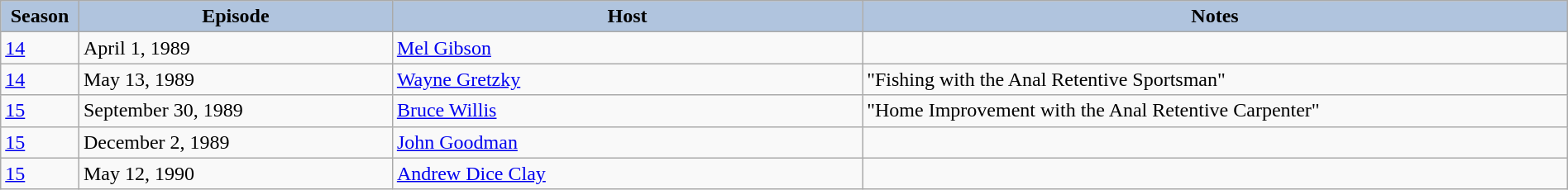<table class="wikitable" style="width:100%;">
<tr>
<th style="background:#b0c4de; width:5%;">Season</th>
<th style="background:#b0c4de; width:20%;">Episode</th>
<th style="background:#b0c4de; width:30%;">Host</th>
<th style="background:#b0c4de; width:45%;">Notes</th>
</tr>
<tr>
<td><a href='#'>14</a></td>
<td>April 1, 1989</td>
<td><a href='#'>Mel Gibson</a></td>
<td></td>
</tr>
<tr>
<td><a href='#'>14</a></td>
<td>May 13, 1989</td>
<td><a href='#'>Wayne Gretzky</a></td>
<td>"Fishing with the Anal Retentive Sportsman"</td>
</tr>
<tr>
<td><a href='#'>15</a></td>
<td>September 30, 1989</td>
<td><a href='#'>Bruce Willis</a></td>
<td>"Home Improvement with the Anal Retentive Carpenter"</td>
</tr>
<tr>
<td><a href='#'>15</a></td>
<td>December 2, 1989</td>
<td><a href='#'>John Goodman</a></td>
<td></td>
</tr>
<tr>
<td><a href='#'>15</a></td>
<td>May 12, 1990</td>
<td><a href='#'>Andrew Dice Clay</a></td>
<td></td>
</tr>
</table>
